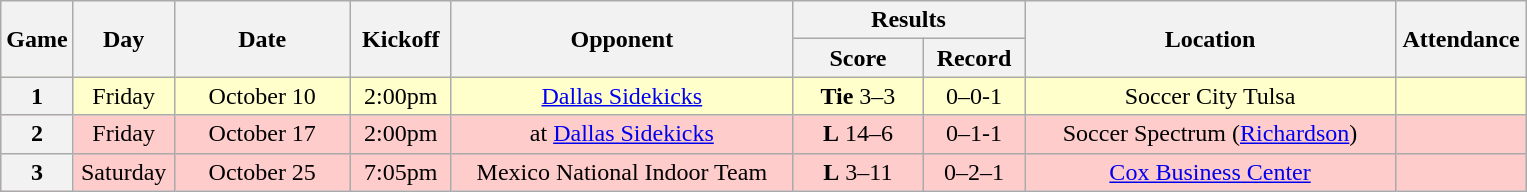<table class="wikitable">
<tr>
<th rowspan="2" width="40">Game</th>
<th rowspan="2" width="60">Day</th>
<th rowspan="2" width="110">Date</th>
<th rowspan="2" width="60">Kickoff</th>
<th rowspan="2" width="220">Opponent</th>
<th colspan="2" width="140">Results</th>
<th rowspan="2" width="240">Location</th>
<th rowspan="2" width="80">Attendance</th>
</tr>
<tr>
<th width="80">Score</th>
<th width="60">Record</th>
</tr>
<tr align="center" bgcolor="#FFFFCC">
<th>1</th>
<td>Friday</td>
<td>October 10</td>
<td>2:00pm</td>
<td><a href='#'>Dallas Sidekicks</a></td>
<td><strong>Tie</strong> 3–3</td>
<td>0–0-1</td>
<td>Soccer City Tulsa</td>
<td></td>
</tr>
<tr align="center" bgcolor="#FFCCCC">
<th>2</th>
<td>Friday</td>
<td>October 17</td>
<td>2:00pm</td>
<td>at <a href='#'>Dallas Sidekicks</a></td>
<td><strong>L</strong> 14–6</td>
<td>0–1-1</td>
<td>Soccer Spectrum (<a href='#'>Richardson</a>)</td>
<td></td>
</tr>
<tr align="center" bgcolor="#FFCCCC">
<th>3</th>
<td>Saturday</td>
<td>October 25</td>
<td>7:05pm</td>
<td>Mexico National Indoor Team</td>
<td><strong>L</strong> 3–11</td>
<td>0–2–1</td>
<td><a href='#'>Cox Business Center</a></td>
<td></td>
</tr>
</table>
